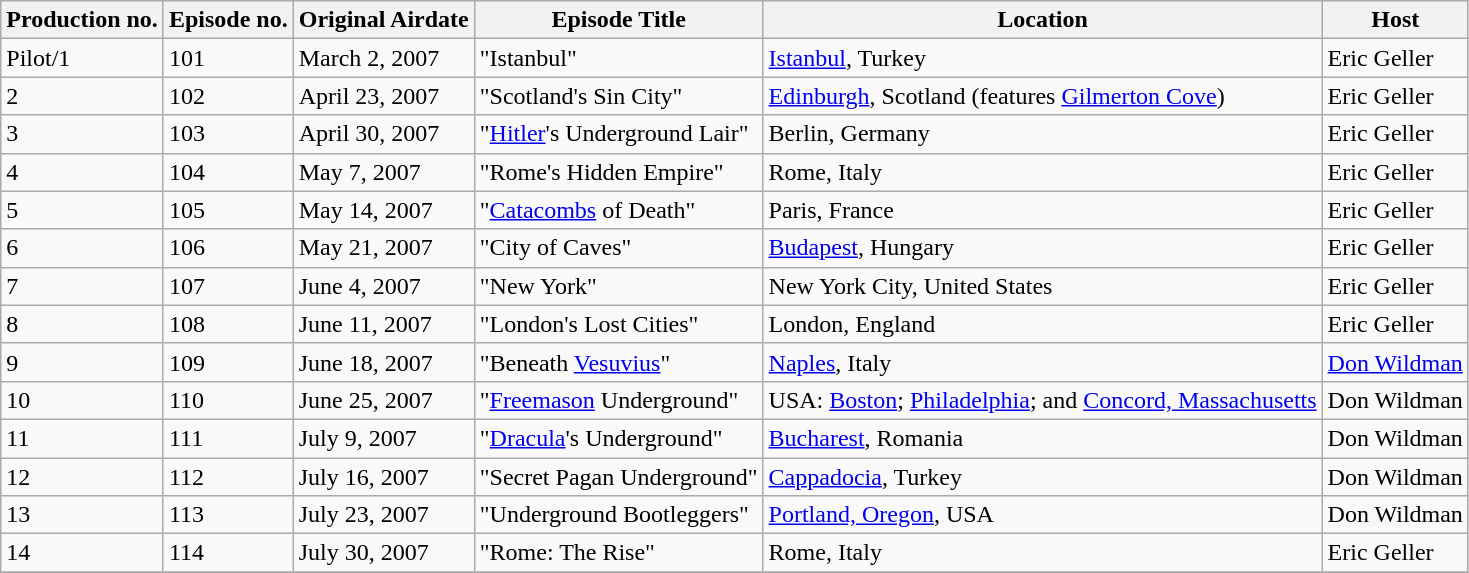<table class="wikitable sortable">
<tr>
<th>Production no.</th>
<th>Episode no.</th>
<th>Original Airdate</th>
<th>Episode Title</th>
<th>Location</th>
<th>Host</th>
</tr>
<tr>
<td>Pilot/1</td>
<td>101</td>
<td>March 2, 2007</td>
<td>"Istanbul"</td>
<td><a href='#'>Istanbul</a>, Turkey</td>
<td>Eric Geller</td>
</tr>
<tr>
<td>2</td>
<td>102</td>
<td>April 23, 2007</td>
<td>"Scotland's Sin City"</td>
<td><a href='#'>Edinburgh</a>, Scotland (features <a href='#'>Gilmerton Cove</a>)</td>
<td>Eric Geller</td>
</tr>
<tr>
<td>3</td>
<td>103</td>
<td>April 30, 2007</td>
<td>"<a href='#'>Hitler</a>'s Underground Lair"</td>
<td>Berlin, Germany</td>
<td>Eric Geller</td>
</tr>
<tr>
<td>4</td>
<td>104</td>
<td>May 7, 2007</td>
<td>"Rome's Hidden Empire"</td>
<td>Rome, Italy</td>
<td>Eric Geller</td>
</tr>
<tr>
<td>5</td>
<td>105</td>
<td>May 14, 2007</td>
<td>"<a href='#'>Catacombs</a> of Death"</td>
<td>Paris, France</td>
<td>Eric Geller</td>
</tr>
<tr>
<td>6</td>
<td>106</td>
<td>May 21, 2007</td>
<td>"City of Caves"</td>
<td><a href='#'>Budapest</a>, Hungary</td>
<td>Eric Geller</td>
</tr>
<tr>
<td>7</td>
<td>107</td>
<td>June 4, 2007</td>
<td>"New York"</td>
<td>New York City, United States</td>
<td>Eric Geller</td>
</tr>
<tr>
<td>8</td>
<td>108</td>
<td>June 11, 2007</td>
<td>"London's Lost Cities"</td>
<td>London, England</td>
<td>Eric Geller</td>
</tr>
<tr>
<td>9</td>
<td>109</td>
<td>June 18, 2007</td>
<td>"Beneath <a href='#'>Vesuvius</a>"</td>
<td><a href='#'>Naples</a>, Italy</td>
<td><a href='#'>Don Wildman</a></td>
</tr>
<tr>
<td>10</td>
<td>110</td>
<td>June 25, 2007</td>
<td>"<a href='#'>Freemason</a> Underground"</td>
<td>USA: <a href='#'>Boston</a>; <a href='#'>Philadelphia</a>; and <a href='#'>Concord, Massachusetts</a></td>
<td>Don Wildman</td>
</tr>
<tr>
<td>11</td>
<td>111</td>
<td>July 9, 2007</td>
<td>"<a href='#'>Dracula</a>'s Underground"</td>
<td><a href='#'>Bucharest</a>, Romania</td>
<td>Don Wildman</td>
</tr>
<tr>
<td>12</td>
<td>112</td>
<td>July 16, 2007</td>
<td>"Secret Pagan Underground"</td>
<td><a href='#'>Cappadocia</a>, Turkey</td>
<td>Don Wildman</td>
</tr>
<tr>
<td>13</td>
<td>113</td>
<td>July 23, 2007</td>
<td>"Underground Bootleggers"</td>
<td><a href='#'>Portland, Oregon</a>, USA</td>
<td>Don Wildman</td>
</tr>
<tr>
<td>14</td>
<td>114</td>
<td>July 30, 2007</td>
<td>"Rome: The Rise"</td>
<td>Rome, Italy</td>
<td>Eric Geller</td>
</tr>
<tr>
</tr>
</table>
